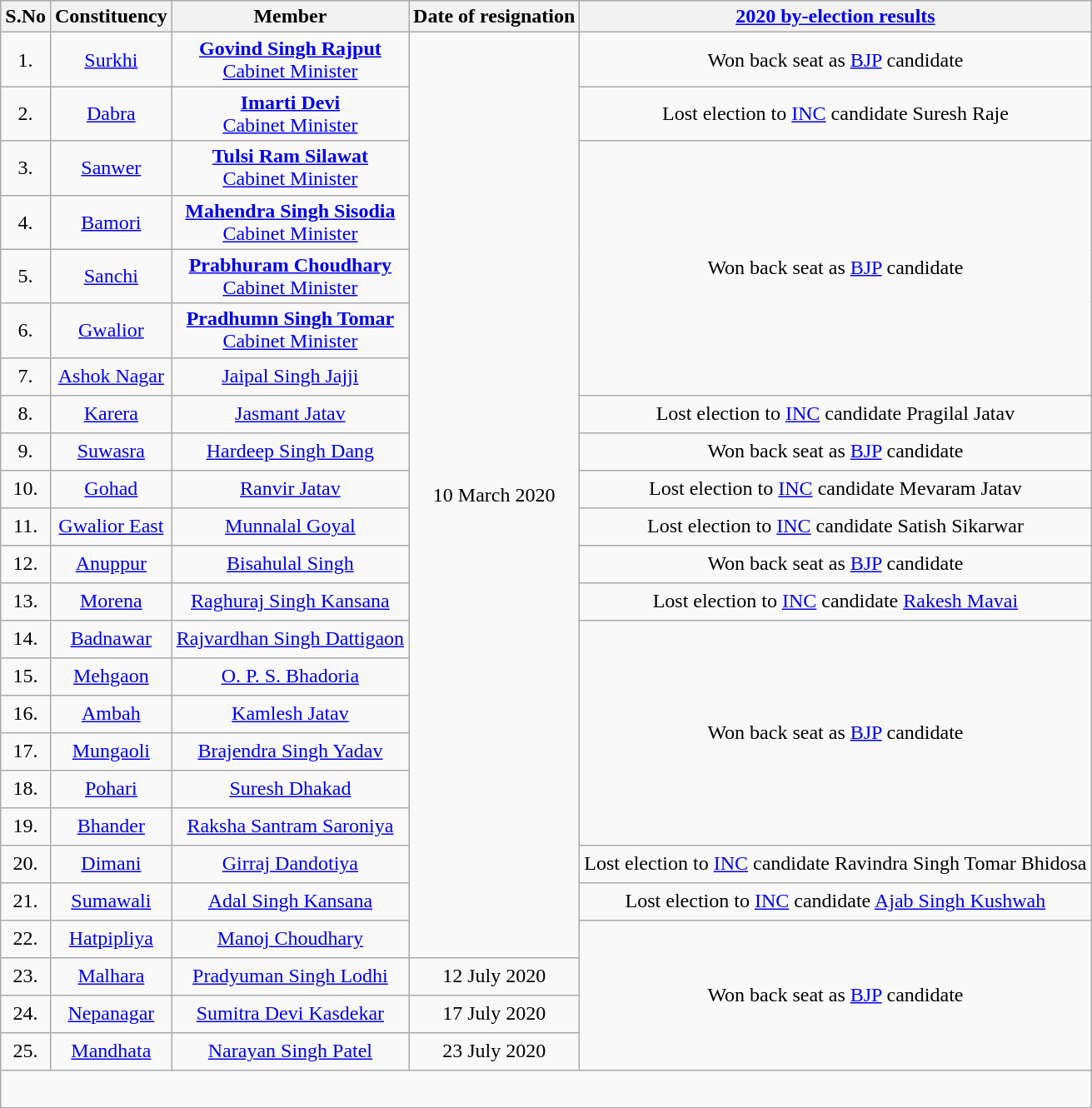<table class="wikitable sortable">
<tr>
<th>S.No</th>
<th>Constituency</th>
<th>Member</th>
<th>Date of resignation</th>
<th><a href='#'>2020 by-election results</a></th>
</tr>
<tr style="text-align:center; height:30px;">
<td>1.</td>
<td><a href='#'>Surkhi</a></td>
<td><strong><a href='#'>Govind Singh Rajput</a></strong><br><a href='#'>Cabinet Minister</a></td>
<td rowspan="22">10 March 2020</td>
<td>Won back seat as <a href='#'>BJP</a> candidate</td>
</tr>
<tr style="text-align:center; height:30px;">
<td>2.</td>
<td><a href='#'>Dabra</a></td>
<td><strong><a href='#'>Imarti Devi</a></strong><br><a href='#'>Cabinet Minister</a></td>
<td>Lost election to <a href='#'>INC</a> candidate Suresh Raje</td>
</tr>
<tr style="text-align:center; height:30px;">
<td>3.</td>
<td><a href='#'>Sanwer</a></td>
<td><strong><a href='#'>Tulsi Ram Silawat</a></strong><br><a href='#'>Cabinet Minister</a></td>
<td rowspan="5">Won back seat as <a href='#'>BJP</a> candidate</td>
</tr>
<tr style="text-align:center; height:30px;">
<td>4.</td>
<td><a href='#'>Bamori</a></td>
<td><strong><a href='#'>Mahendra Singh Sisodia</a></strong><br><a href='#'>Cabinet Minister</a></td>
</tr>
<tr style="text-align:center; height:30px;">
<td>5.</td>
<td><a href='#'>Sanchi</a></td>
<td><strong><a href='#'>Prabhuram Choudhary</a></strong><br><a href='#'>Cabinet Minister</a></td>
</tr>
<tr style="text-align:center; height:30px;">
<td>6.</td>
<td><a href='#'>Gwalior</a></td>
<td><strong><a href='#'>Pradhumn Singh Tomar</a></strong><br><a href='#'>Cabinet Minister</a></td>
</tr>
<tr style="text-align:center; height:30px;">
<td>7.</td>
<td><a href='#'>Ashok Nagar</a></td>
<td><a href='#'>Jaipal Singh Jajji</a></td>
</tr>
<tr style="text-align:center; height:30px;">
<td>8.</td>
<td><a href='#'>Karera</a></td>
<td><a href='#'>Jasmant Jatav</a></td>
<td>Lost election to <a href='#'>INC</a> candidate Pragilal Jatav</td>
</tr>
<tr style="text-align:center; height:30px;">
<td>9.</td>
<td><a href='#'>Suwasra</a></td>
<td><a href='#'>Hardeep Singh Dang</a></td>
<td>Won back seat as <a href='#'>BJP</a> candidate</td>
</tr>
<tr style="text-align:center; height:30px;">
<td>10.</td>
<td><a href='#'>Gohad</a></td>
<td><a href='#'>Ranvir Jatav</a></td>
<td>Lost election to <a href='#'>INC</a> candidate Mevaram Jatav</td>
</tr>
<tr style="text-align:center; height:30px;">
<td>11.</td>
<td><a href='#'>Gwalior East</a></td>
<td><a href='#'>Munnalal Goyal</a></td>
<td>Lost election to <a href='#'>INC</a> candidate Satish Sikarwar</td>
</tr>
<tr style="text-align:center; height:30px;">
<td>12.</td>
<td><a href='#'>Anuppur</a></td>
<td><a href='#'>Bisahulal Singh</a></td>
<td>Won back seat as <a href='#'>BJP</a> candidate</td>
</tr>
<tr style="text-align:center; height:30px;">
<td>13.</td>
<td><a href='#'>Morena</a></td>
<td><a href='#'>Raghuraj Singh Kansana</a></td>
<td>Lost election to <a href='#'>INC</a> candidate <a href='#'>Rakesh Mavai</a></td>
</tr>
<tr style="text-align:center; height:30px;">
<td>14.</td>
<td><a href='#'>Badnawar</a></td>
<td><a href='#'>Rajvardhan Singh Dattigaon</a></td>
<td rowspan="6">Won back seat as <a href='#'>BJP</a> candidate</td>
</tr>
<tr style="text-align:center; height:30px;">
<td>15.</td>
<td><a href='#'>Mehgaon</a></td>
<td><a href='#'>O. P. S. Bhadoria</a></td>
</tr>
<tr style="text-align:center; height:30px;">
<td>16.</td>
<td><a href='#'>Ambah</a></td>
<td><a href='#'>Kamlesh Jatav</a></td>
</tr>
<tr style="text-align:center; height:30px;">
<td>17.</td>
<td><a href='#'>Mungaoli</a></td>
<td><a href='#'>Brajendra Singh Yadav</a></td>
</tr>
<tr style="text-align:center; height:30px;">
<td>18.</td>
<td><a href='#'>Pohari</a></td>
<td><a href='#'>Suresh Dhakad</a></td>
</tr>
<tr style="text-align:center; height:30px;">
<td>19.</td>
<td><a href='#'>Bhander</a></td>
<td><a href='#'>Raksha Santram Saroniya</a></td>
</tr>
<tr style="text-align:center; height:30px;">
<td>20.</td>
<td><a href='#'>Dimani</a></td>
<td><a href='#'>Girraj Dandotiya</a></td>
<td>Lost election to <a href='#'>INC</a> candidate Ravindra Singh Tomar Bhidosa</td>
</tr>
<tr style="text-align:center; height:30px;">
<td>21.</td>
<td><a href='#'>Sumawali</a></td>
<td><a href='#'>Adal Singh Kansana</a></td>
<td>Lost election to <a href='#'>INC</a> candidate <a href='#'>Ajab Singh Kushwah</a></td>
</tr>
<tr style="text-align:center; height:30px;">
<td>22.</td>
<td><a href='#'>Hatpipliya</a></td>
<td><a href='#'>Manoj Choudhary</a></td>
<td rowspan="4">Won back seat as <a href='#'>BJP</a> candidate</td>
</tr>
<tr style="text-align:center; height:30px;">
<td>23.</td>
<td><a href='#'>Malhara</a></td>
<td><a href='#'>Pradyuman Singh Lodhi</a></td>
<td>12 July 2020</td>
</tr>
<tr style="text-align:center; height:30px;">
<td>24.</td>
<td><a href='#'>Nepanagar</a></td>
<td><a href='#'>Sumitra Devi Kasdekar</a></td>
<td>17 July 2020</td>
</tr>
<tr style="text-align:center; height:30px;">
<td>25.</td>
<td><a href='#'>Mandhata</a></td>
<td><a href='#'>Narayan Singh Patel</a></td>
<td>23 July 2020</td>
</tr>
<tr style="text-align:center; height:30px;">
</tr>
</table>
